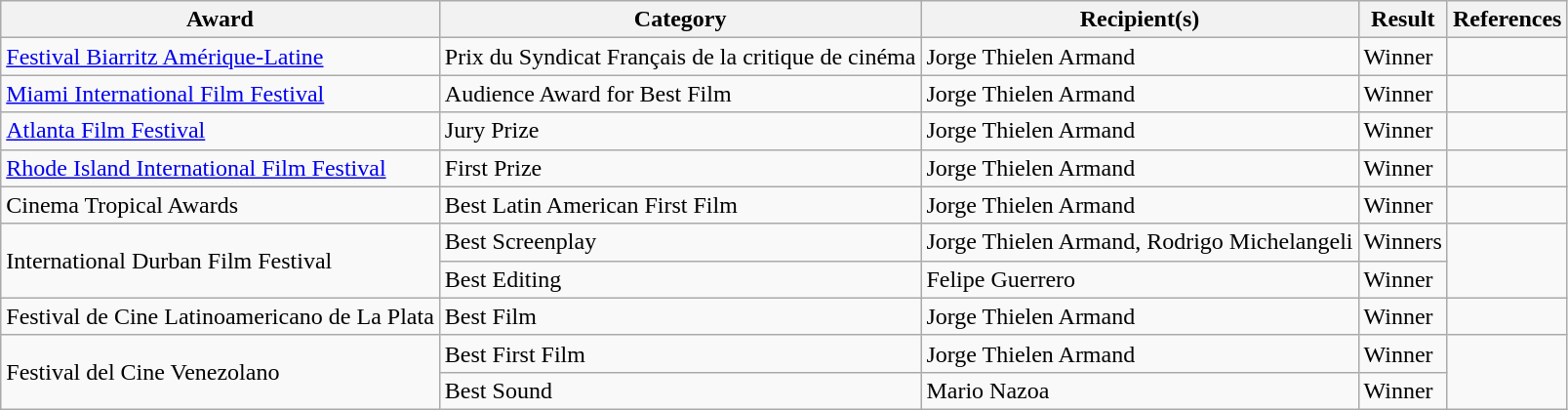<table class="wikitable">
<tr>
<th>Award</th>
<th>Category</th>
<th>Recipient(s)</th>
<th>Result</th>
<th>References</th>
</tr>
<tr>
<td><a href='#'>Festival Biarritz Amérique-Latine</a></td>
<td>Prix du Syndicat Français de la critique de cinéma</td>
<td>Jorge Thielen Armand</td>
<td>Winner</td>
<td></td>
</tr>
<tr>
<td><a href='#'>Miami International Film Festival</a></td>
<td>Audience Award for Best Film</td>
<td>Jorge Thielen Armand</td>
<td>Winner</td>
<td></td>
</tr>
<tr>
<td><a href='#'>Atlanta Film Festival</a></td>
<td>Jury Prize</td>
<td>Jorge Thielen Armand</td>
<td>Winner</td>
<td></td>
</tr>
<tr>
<td><a href='#'>Rhode Island International Film Festival</a></td>
<td>First Prize</td>
<td>Jorge Thielen Armand</td>
<td>Winner</td>
<td></td>
</tr>
<tr>
<td>Cinema Tropical Awards</td>
<td>Best Latin American First Film</td>
<td>Jorge Thielen Armand</td>
<td>Winner</td>
<td></td>
</tr>
<tr>
<td rowspan="2">International Durban Film Festival</td>
<td>Best Screenplay</td>
<td>Jorge Thielen Armand, Rodrigo Michelangeli</td>
<td>Winners</td>
<td rowspan="2"></td>
</tr>
<tr>
<td>Best Editing</td>
<td>Felipe Guerrero</td>
<td>Winner</td>
</tr>
<tr>
<td>Festival de Cine Latinoamericano de La Plata</td>
<td>Best Film</td>
<td>Jorge Thielen Armand</td>
<td>Winner</td>
<td></td>
</tr>
<tr>
<td rowspan="2">Festival del Cine Venezolano</td>
<td>Best First Film</td>
<td>Jorge Thielen Armand</td>
<td>Winner</td>
<td rowspan="2"></td>
</tr>
<tr>
<td>Best Sound</td>
<td>Mario Nazoa</td>
<td>Winner</td>
</tr>
</table>
